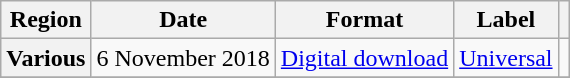<table class="wikitable plainrowheaders">
<tr>
<th scope="col">Region</th>
<th scope="col">Date</th>
<th scope="col">Format</th>
<th scope="col">Label</th>
<th scope="col"></th>
</tr>
<tr>
<th scope="row">Various</th>
<td>6 November 2018</td>
<td><a href='#'>Digital download</a></td>
<td><a href='#'>Universal</a></td>
<td></td>
</tr>
<tr>
</tr>
</table>
